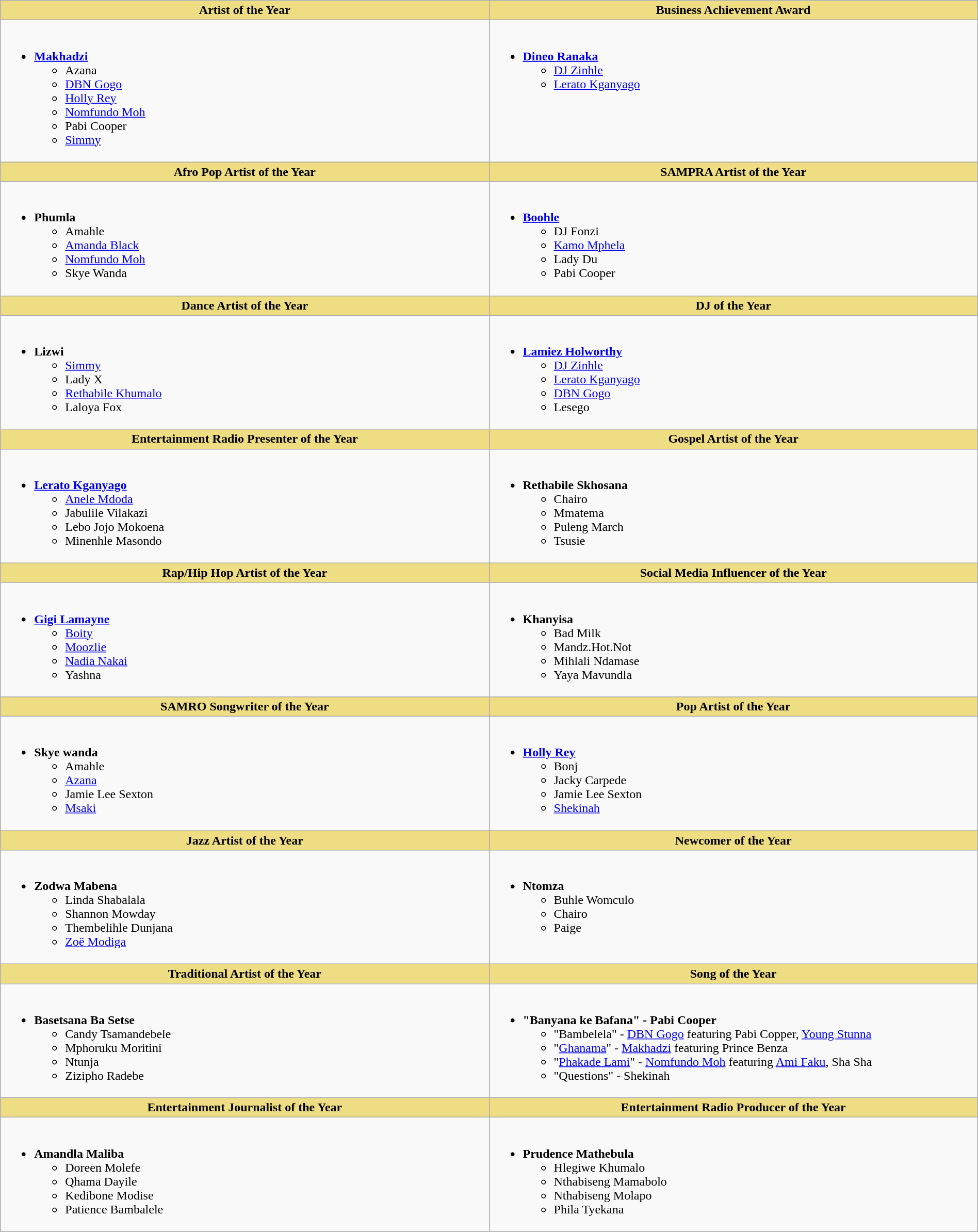<table class=wikitable width="100%">
<tr>
<th style="background:#EEDD82;" ! width="50%">Artist of the Year</th>
<th style="background:#EEDD82;" ! width="50%">Business Achievement Award</th>
</tr>
<tr>
<td valign="top"><br><ul><li><strong><a href='#'>Makhadzi</a></strong><ul><li>Azana</li><li><a href='#'>DBN Gogo</a></li><li><a href='#'>Holly Rey</a></li><li><a href='#'>Nomfundo Moh</a></li><li>Pabi Cooper</li><li><a href='#'>Simmy</a></li></ul></li></ul></td>
<td valign="top"><br><ul><li><strong><a href='#'>Dineo Ranaka</a></strong><ul><li><a href='#'>DJ Zinhle</a></li><li><a href='#'>Lerato Kganyago</a></li></ul></li></ul></td>
</tr>
<tr>
<th style="background:#EEDD82;" ! width="50%">Afro Pop Artist of the  Year</th>
<th style="background:#EEDD82;" ! width="50%">SAMPRA Artist of the Year</th>
</tr>
<tr>
<td valign="top"><br><ul><li><strong>Phumla</strong><ul><li>Amahle</li><li><a href='#'>Amanda Black</a></li><li><a href='#'>Nomfundo Moh</a></li><li>Skye Wanda</li></ul></li></ul></td>
<td valign="top"><br><ul><li><strong><a href='#'>Boohle</a></strong><ul><li>DJ Fonzi</li><li><a href='#'>Kamo Mphela</a></li><li>Lady Du</li><li>Pabi Cooper</li></ul></li></ul></td>
</tr>
<tr>
<th style="background:#EEDD82;" ! width="50%">Dance Artist of the Year</th>
<th style="background:#EEDD82;" ! width="50%">DJ of the Year</th>
</tr>
<tr>
<td valign="top"><br><ul><li><strong>Lizwi</strong><ul><li><a href='#'>Simmy</a></li><li>Lady X</li><li><a href='#'>Rethabile Khumalo</a></li><li>Laloya Fox</li></ul></li></ul></td>
<td valign="top"><br><ul><li><strong><a href='#'>Lamiez Holworthy</a></strong><ul><li><a href='#'>DJ Zinhle</a></li><li><a href='#'>Lerato Kganyago</a></li><li><a href='#'>DBN Gogo</a></li><li>Lesego</li></ul></li></ul></td>
</tr>
<tr>
<th style="background:#EEDD82;" ! width="50%">Entertainment Radio Presenter of the Year</th>
<th style="background:#EEDD82;" ! width="50%">Gospel Artist of the  Year</th>
</tr>
<tr>
<td valign="top"><br><ul><li><strong><a href='#'>Lerato Kganyago</a></strong><ul><li><a href='#'>Anele Mdoda</a></li><li>Jabulile Vilakazi</li><li>Lebo Jojo Mokoena</li><li>Minenhle Masondo</li></ul></li></ul></td>
<td valign="top"><br><ul><li><strong>Rethabile Skhosana</strong><ul><li>Chairo</li><li>Mmatema</li><li>Puleng March</li><li>Tsusie</li></ul></li></ul></td>
</tr>
<tr>
<th style="background:#EEDD82;" ! width="50%">Rap/Hip Hop Artist of the Year</th>
<th style="background:#EEDD82;" ! width="50%">Social Media Influencer of the Year</th>
</tr>
<tr>
<td valign="top"><br><ul><li><strong><a href='#'>Gigi Lamayne</a></strong><ul><li><a href='#'>Boity</a></li><li><a href='#'>Moozlie</a></li><li><a href='#'>Nadia Nakai</a></li><li>Yashna</li></ul></li></ul></td>
<td valign="top"><br><ul><li><strong>Khanyisa</strong><ul><li>Bad Milk</li><li>Mandz.Hot.Not</li><li>Mihlali Ndamase</li><li>Yaya Mavundla</li></ul></li></ul></td>
</tr>
<tr>
<th style="background:#EEDD82;" ! width="50%">SAMRO Songwriter of the Year</th>
<th style="background:#EEDD82;" ! width="50%">Pop Artist of the Year</th>
</tr>
<tr>
<td valign="top"><br><ul><li><strong>Skye wanda</strong><ul><li>Amahle</li><li><a href='#'>Azana</a></li><li>Jamie Lee Sexton</li><li><a href='#'>Msaki</a></li></ul></li></ul></td>
<td valign="top"><br><ul><li><strong><a href='#'>Holly Rey</a></strong><ul><li>Bonj</li><li>Jacky Carpede</li><li>Jamie Lee Sexton</li><li><a href='#'>Shekinah</a></li></ul></li></ul></td>
</tr>
<tr>
<th style="background:#EEDD82;" ! width="50%">Jazz Artist of the Year</th>
<th style="background:#EEDD82;" ! width="50%">Newcomer of the Year</th>
</tr>
<tr>
<td valign="top"><br><ul><li><strong>Zodwa Mabena</strong><ul><li>Linda Shabalala</li><li>Shannon Mowday</li><li>Thembelihle Dunjana</li><li><a href='#'>Zoë Modiga</a></li></ul></li></ul></td>
<td valign="top"><br><ul><li><strong>Ntomza</strong><ul><li>Buhle Womculo</li><li>Chairo</li><li>Paige</li></ul></li></ul></td>
</tr>
<tr>
<th style="background:#EEDD82;" ! width="50%">Traditional Artist of the Year</th>
<th style="background:#EEDD82;" ! width="50%">Song of the Year</th>
</tr>
<tr>
<td valign="top"><br><ul><li><strong>Basetsana Ba Setse</strong><ul><li>Candy Tsamandebele</li><li>Mphoruku Moritini</li><li>Ntunja</li><li>Zizipho Radebe</li></ul></li></ul></td>
<td valign="top"><br><ul><li><strong>"Banyana ke Bafana" - Pabi Cooper</strong><ul><li>"Bambelela" - <a href='#'>DBN Gogo</a> featuring Pabi Copper, <a href='#'>Young Stunna</a></li><li>"<a href='#'>Ghanama</a>" - <a href='#'>Makhadzi</a> featuring Prince Benza</li><li>"<a href='#'>Phakade Lami</a>" - <a href='#'>Nomfundo Moh</a> featuring <a href='#'>Ami Faku</a>, Sha Sha</li><li>"Questions" - Shekinah</li></ul></li></ul></td>
</tr>
<tr>
<th style="background:#EEDD82;" ! width="50%">Entertainment Journalist of the Year</th>
<th style="background:#EEDD82;" ! width="50%">Entertainment Radio Producer of the Year</th>
</tr>
<tr>
<td valign="top"><br><ul><li><strong>Amandla Maliba</strong><ul><li>Doreen Molefe</li><li>Qhama Dayile</li><li>Kedibone Modise</li><li>Patience Bambalele</li></ul></li></ul></td>
<td valign="top"><br><ul><li><strong>Prudence Mathebula</strong><ul><li>Hlegiwe Khumalo</li><li>Nthabiseng Mamabolo</li><li>Nthabiseng Molapo</li><li>Phila Tyekana</li></ul></li></ul></td>
</tr>
</table>
